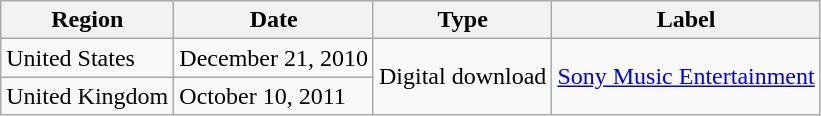<table class="wikitable">
<tr>
<th>Region</th>
<th>Date</th>
<th>Type</th>
<th>Label</th>
</tr>
<tr>
<td>United States</td>
<td>December 21, 2010</td>
<td rowspan="2">Digital download</td>
<td rowspan="2"><a href='#'>Sony Music Entertainment</a></td>
</tr>
<tr>
<td rowspan="2">United Kingdom</td>
<td>October 10, 2011</td>
</tr>
</table>
